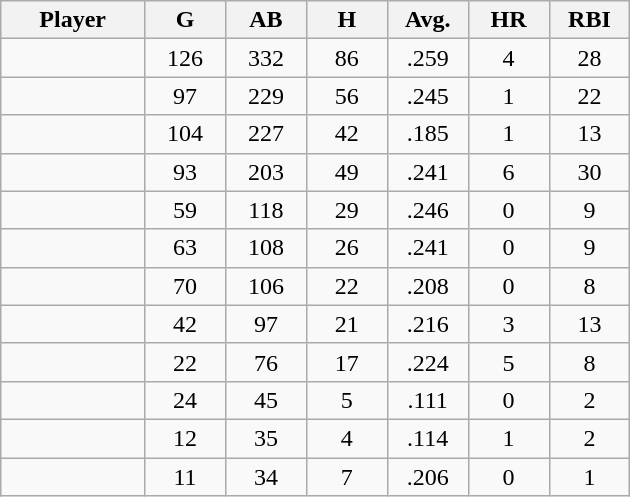<table class="wikitable sortable">
<tr>
<th bgcolor="#DDDDFF" width="16%">Player</th>
<th bgcolor="#DDDDFF" width="9%">G</th>
<th bgcolor="#DDDDFF" width="9%">AB</th>
<th bgcolor="#DDDDFF" width="9%">H</th>
<th bgcolor="#DDDDFF" width="9%">Avg.</th>
<th bgcolor="#DDDDFF" width="9%">HR</th>
<th bgcolor="#DDDDFF" width="9%">RBI</th>
</tr>
<tr align="center">
<td></td>
<td>126</td>
<td>332</td>
<td>86</td>
<td>.259</td>
<td>4</td>
<td>28</td>
</tr>
<tr align="center">
<td></td>
<td>97</td>
<td>229</td>
<td>56</td>
<td>.245</td>
<td>1</td>
<td>22</td>
</tr>
<tr align="center">
<td></td>
<td>104</td>
<td>227</td>
<td>42</td>
<td>.185</td>
<td>1</td>
<td>13</td>
</tr>
<tr align="center">
<td></td>
<td>93</td>
<td>203</td>
<td>49</td>
<td>.241</td>
<td>6</td>
<td>30</td>
</tr>
<tr align="center">
<td></td>
<td>59</td>
<td>118</td>
<td>29</td>
<td>.246</td>
<td>0</td>
<td>9</td>
</tr>
<tr align="center">
<td></td>
<td>63</td>
<td>108</td>
<td>26</td>
<td>.241</td>
<td>0</td>
<td>9</td>
</tr>
<tr align="center">
<td></td>
<td>70</td>
<td>106</td>
<td>22</td>
<td>.208</td>
<td>0</td>
<td>8</td>
</tr>
<tr align="center">
<td></td>
<td>42</td>
<td>97</td>
<td>21</td>
<td>.216</td>
<td>3</td>
<td>13</td>
</tr>
<tr align="center">
<td></td>
<td>22</td>
<td>76</td>
<td>17</td>
<td>.224</td>
<td>5</td>
<td>8</td>
</tr>
<tr align="center">
<td></td>
<td>24</td>
<td>45</td>
<td>5</td>
<td>.111</td>
<td>0</td>
<td>2</td>
</tr>
<tr align="center">
<td></td>
<td>12</td>
<td>35</td>
<td>4</td>
<td>.114</td>
<td>1</td>
<td>2</td>
</tr>
<tr align="center">
<td></td>
<td>11</td>
<td>34</td>
<td>7</td>
<td>.206</td>
<td>0</td>
<td>1</td>
</tr>
</table>
